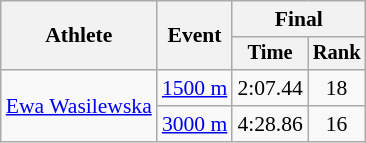<table class="wikitable" style="font-size:90%">
<tr>
<th rowspan=2>Athlete</th>
<th rowspan=2>Event</th>
<th colspan=2>Final</th>
</tr>
<tr style="font-size:95%">
<th>Time</th>
<th>Rank</th>
</tr>
<tr align=center>
<td align=left rowspan=2><a href='#'>Ewa Wasilewska</a></td>
<td align=left><a href='#'>1500 m</a></td>
<td>2:07.44</td>
<td>18</td>
</tr>
<tr align=center>
<td align=left><a href='#'>3000 m</a></td>
<td>4:28.86</td>
<td>16</td>
</tr>
</table>
